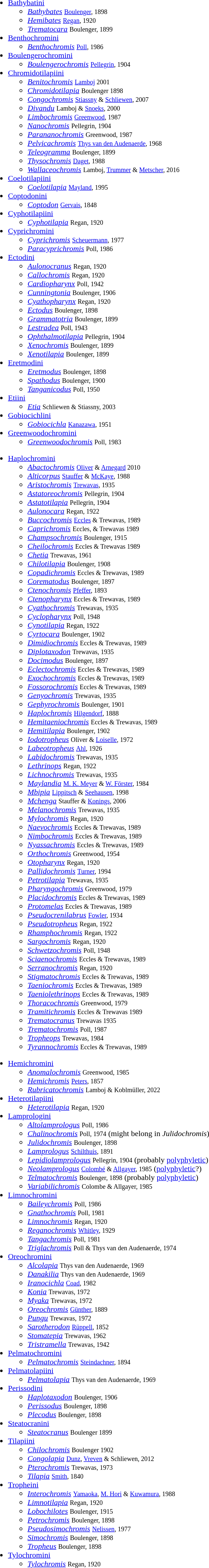<table>
<tr valign=top>
<td><br>
<ul><li><a href='#'>Bathybatini</a><ul><li><em><a href='#'>Bathybates</a></em> <small><a href='#'>Boulenger</a>, 1898</small></li><li><em><a href='#'>Hemibates</a></em> <small><a href='#'>Regan</a>, 1920</small></li><li><em><a href='#'>Trematocara</a></em> <small>Boulenger, 1899 </small></li></ul></li><li><a href='#'>Benthochromini</a><ul><li><em><a href='#'>Benthochromis</a></em> <small><a href='#'>Poll</a>, 1986</small></li></ul></li><li><a href='#'>Boulengerochromini</a><ul><li><em><a href='#'>Boulengerochromis</a></em> <small><a href='#'>Pellegrin</a>, 1904</small></li></ul></li><li><a href='#'>Chromidotilapiini</a><ul><li><em><a href='#'>Benitochromis</a></em> <small><a href='#'>Lamboj</a> 2001</small></li><li><em><a href='#'>Chromidotilapia</a></em> <small>Boulenger 1898</small></li><li><em><a href='#'>Congochromis</a></em> <small><a href='#'>Stiassny</a> & <a href='#'>Schliewen</a>, 2007</small></li><li><em><a href='#'>Divandu</a></em> <small>Lamboj & <a href='#'>Snoeks</a>, 2000</small></li><li><em><a href='#'>Limbochromis</a></em> <small><a href='#'>Greenwood</a>, 1987 </small></li><li><em><a href='#'>Nanochromis</a></em> <small>Pellegrin, 1904</small></li><li><em><a href='#'>Parananochromis</a></em> <small>Greenwood, 1987</small></li><li><em><a href='#'>Pelvicachromis</a></em> <small><a href='#'>Thys van den Audenaerde</a>, 1968</small></li><li><em><a href='#'>Teleogramma</a></em> <small>Boulenger, 1899</small></li><li><em><a href='#'>Thysochromis</a></em> <small><a href='#'>Daget</a>, 1988</small></li><li><em><a href='#'>Wallaceochromis</a></em> <small>Lamboj, <a href='#'>Trummer</a> & <a href='#'>Metscher</a>, 2016</small> </li></ul></li><li><a href='#'>Coelotilapiini</a><ul><li><em><a href='#'>Coelotilapia</a></em> <small><a href='#'>Mayland</a>, 1995</small></li></ul></li><li><a href='#'>Coptodonini</a><ul><li><em><a href='#'>Coptodon</a></em> <small><a href='#'>Gervais</a>, 1848</small></li></ul></li><li><a href='#'>Cyphotilapiini</a><ul><li><em><a href='#'>Cyphotilapia</a></em> <small>Regan, 1920</small></li></ul></li><li><a href='#'>Cyprichromini</a><ul><li><em><a href='#'>Cyprichromis</a></em> <small><a href='#'>Scheuermann</a>, 1977</small></li><li><em><a href='#'>Paracyprichromis</a></em> <small>Poll, 1986</small></li></ul></li><li><a href='#'>Ectodini</a><ul><li><em><a href='#'>Aulonocranus</a></em> <small>Regan, 1920</small></li><li><em><a href='#'>Callochromis</a></em> <small>Regan, 1920</small></li><li><em><a href='#'>Cardiopharynx</a></em> <small>Poll, 1942</small></li><li><em><a href='#'>Cunningtonia</a></em> <small>Boulenger, 1906</small></li><li><em><a href='#'>Cyathopharynx</a></em> <small>Regan, 1920</small></li><li><em><a href='#'>Ectodus</a></em> <small>Boulenger, 1898</small></li><li><em><a href='#'>Grammatotria</a></em> <small>Boulenger, 1899</small></li><li><em><a href='#'>Lestradea</a></em> <small>Poll, 1943</small></li><li><em><a href='#'>Ophthalmotilapia</a></em> <small>Pellegrin, 1904</small></li><li><em><a href='#'>Xenochromis</a></em> <small>Boulenger, 1899</small></li><li><em><a href='#'>Xenotilapia</a></em> <small>Boulenger, 1899</small></li></ul></li><li><a href='#'>Eretmodini</a><ul><li><em><a href='#'>Eretmodus</a></em> <small>Boulenger, 1898</small></li><li><em><a href='#'>Spathodus</a></em> <small>Boulenger, 1900</small></li><li><em><a href='#'>Tanganicodus</a></em> <small>Poll, 1950</small></li></ul></li><li><a href='#'>Etiini</a><ul><li><em><a href='#'>Etia</a></em> <small>Schliewen & Stiassny, 2003</small></li></ul></li><li><a href='#'>Gobiocichlini</a><ul><li><em><a href='#'>Gobiocichla</a></em> <small><a href='#'>Kanazawa</a>, 1951</small></li></ul></li><li><a href='#'>Greenwoodochromini</a><ul><li><em><a href='#'>Greenwoodochromis</a></em> <small>Poll, 1983</small></li></ul></li></ul><ul><li><a href='#'>Haplochromini</a><ul><li><em><a href='#'>Abactochromis</a></em> <small><a href='#'>Oliver</a> & <a href='#'>Arnegard</a> 2010 </small></li><li><em><a href='#'>Alticorpus</a></em> <small><a href='#'>Stauffer</a> & <a href='#'>McKaye</a>, 1988</small></li><li><em><a href='#'>Aristochromis</a></em> <small><a href='#'>Trewavas</a>, 1935</small></li><li><em><a href='#'>Astatoreochromis</a></em> <small>Pellegrin, 1904</small></li><li><em><a href='#'>Astatotilapia</a></em> <small>Pellegrin, 1904</small></li><li><em><a href='#'>Aulonocara</a></em> <small>Regan, 1922</small></li><li><em><a href='#'>Buccochromis</a></em> <small><a href='#'>Eccles</a> & Trewavas, 1989</small></li><li><em><a href='#'>Caprichromis</a></em> <small>Eccles, & Trewavas 1989</small></li><li><em><a href='#'>Champsochromis</a></em> <small>Boulenger, 1915</small></li><li><em><a href='#'>Cheilochromis</a></em> <small>Eccles & Trewavas 1989</small></li><li><em><a href='#'>Chetia</a></em> <small>Trewavas, 1961</small></li><li><em><a href='#'>Chilotilapia</a></em> <small>Boulenger, 1908</small></li><li><em><a href='#'>Copadichromis</a></em> <small>Eccles & Trewavas, 1989</small></li><li><em><a href='#'>Corematodus</a></em> <small>Boulenger, 1897</small></li><li><em><a href='#'>Ctenochromis</a></em> <small><a href='#'>Pfeffer</a>, 1893</small></li><li><em><a href='#'>Ctenopharynx</a></em> <small>Eccles & Trewavas, 1989</small></li><li><em><a href='#'>Cyathochromis</a></em> <small>Trewavas, 1935</small></li><li><em><a href='#'>Cyclopharynx</a></em> <small>Poll, 1948</small></li><li><em><a href='#'>Cynotilapia</a></em> <small>Regan, 1922</small></li><li><em><a href='#'>Cyrtocara</a></em> <small>Boulenger, 1902</small></li><li><em><a href='#'>Dimidiochromis</a></em> <small>Eccles & Trewavas, 1989</small></li><li><em><a href='#'>Diplotaxodon</a></em> <small>Trewavas, 1935</small></li><li><em><a href='#'>Docimodus</a></em> <small>Boulenger, 1897</small></li><li><em><a href='#'>Eclectochromis</a></em> <small>Eccles & Trewavas, 1989</small></li><li><em><a href='#'>Exochochromis</a></em> <small>Eccles & Trewavas, 1989</small></li><li><em><a href='#'>Fossorochromis</a></em> <small>Eccles & Trewavas, 1989</small></li><li><em><a href='#'>Genyochromis</a></em> <small>Trewavas, 1935</small></li><li><em><a href='#'>Gephyrochromis</a></em> <small>Boulenger, 1901</small></li><li><em><a href='#'>Haplochromis</a></em> <small><a href='#'>Hilgendorf</a>, 1888</small></li><li><em><a href='#'>Hemitaeniochromis</a></em> <small>Eccles & Trewavas, 1989</small></li><li><em><a href='#'>Hemitilapia</a></em> <small>Boulenger, 1902</small></li><li><em><a href='#'>Iodotropheus</a></em> <small>Oliver & <a href='#'>Loiselle</a>, 1972 </small></li><li><em><a href='#'>Labeotropheus</a></em> <small><a href='#'>Ahl</a>, 1926 </small></li><li><em><a href='#'>Labidochromis</a></em> <small>Trewavas, 1935</small></li><li><em><a href='#'>Lethrinops</a></em> <small>Regan, 1922</small></li><li><em><a href='#'>Lichnochromis</a></em> <small>Trewavas, 1935</small></li><li><em><a href='#'>Maylandia</a></em>  <small><a href='#'>M. K. Meyer</a> & <a href='#'>W. Förster</a>, 1984</small></li><li><em><a href='#'>Mbipia</a></em> <small><a href='#'>Lippitsch</a> & <a href='#'>Seehausen</a>, 1998 </small></li><li><em><a href='#'>Mchenga</a></em> <small>Stauffer & <a href='#'>Konings</a>, 2006</small></li><li><em><a href='#'>Melanochromis</a></em> <small>Trewavas, 1935</small></li><li><em><a href='#'>Mylochromis</a></em> <small>Regan, 1920 </small></li><li><em><a href='#'>Naevochromis</a></em> <small>Eccles & Trewavas, 1989</small></li><li><em><a href='#'>Nimbochromis</a></em> <small>Eccles & Trewavas, 1989 </small></li><li><em><a href='#'>Nyassachromis</a></em> <small>Eccles & Trewavas, 1989</small></li><li><em><a href='#'>Orthochromis</a></em> <small>Greenwood, 1954</small></li><li><em><a href='#'>Otopharynx</a></em> <small>Regan, 1920</small></li><li><em><a href='#'>Pallidochromis</a></em> <small><a href='#'>Turner</a>, 1994</small></li><li><em><a href='#'>Petrotilapia</a></em> <small>Trewavas, 1935</small></li><li><em><a href='#'>Pharyngochromis</a></em> <small>Greenwood, 1979</small></li><li><em><a href='#'>Placidochromis</a></em> <small>Eccles & Trewavas, 1989</small></li><li><em><a href='#'>Protomelas</a></em> <small>Eccles & Trewavas, 1989</small></li><li><em><a href='#'>Pseudocrenilabrus</a></em> <small><a href='#'>Fowler</a>, 1934</small></li><li><em><a href='#'>Pseudotropheus</a></em> <small>Regan, 1922</small></li><li><em><a href='#'>Rhamphochromis</a></em> <small>Regan, 1922</small></li><li><em><a href='#'>Sargochromis</a></em> <small>Regan, 1920 </small></li><li><em><a href='#'>Schwetzochromis</a></em> <small>Poll, 1948</small></li><li><em><a href='#'>Sciaenochromis</a></em> <small>Eccles & Trewavas, 1989</small></li><li><em><a href='#'>Serranochromis</a></em> <small>Regan, 1920</small></li><li><em><a href='#'>Stigmatochromis</a></em> <small>Eccles & Trewavas, 1989</small></li><li><em><a href='#'>Taeniochromis</a></em> <small>Eccles & Trewavas, 1989</small></li><li><em><a href='#'>Taeniolethrinops</a></em> <small>Eccles & Trewavas, 1989</small></li><li><em><a href='#'>Thoracochromis</a></em> <small>Greenwood, 1979 </small></li><li><em><a href='#'>Tramitichromis</a></em> <small>Eccles & Trewavas 1989</small></li><li><em><a href='#'>Trematocranus</a></em> <small>Trewavas 1935</small></li><li><em><a href='#'>Trematochromis</a></em> <small>Poll, 1987</small></li><li><em><a href='#'>Tropheops</a></em> <small>Trewavas, 1984 </small></li><li><em><a href='#'>Tyrannochromis</a></em> <small>Eccles & Trewavas, 1989</small></li></ul></li></ul><ul><li><a href='#'>Hemichromini</a><ul><li><em><a href='#'>Anomalochromis</a></em> <small>Greenwood, 1985</small></li><li><em><a href='#'>Hemichromis</a></em> <small><a href='#'>Peters</a>, 1857</small></li><li><em><a href='#'>Rubricatochromis</a></em> <small>Lamboj & Koblmüller, 2022</small></li></ul></li><li><a href='#'>Heterotilapiini</a><ul><li><em><a href='#'>Heterotilapia</a></em> <small>Regan, 1920</small></li></ul></li><li><a href='#'>Lamprologini</a><ul><li><em><a href='#'>Altolamprologus</a></em> <small>Poll, 1986 </small></li><li><em><a href='#'>Chalinochromis</a></em> <small>Poll, 1974</small> (might belong in <em>Julidochromis</em>)</li><li><em><a href='#'>Julidochromis</a></em> <small>Boulenger, 1898</small></li><li><em><a href='#'>Lamprologus</a></em> <small><a href='#'>Schilthuis</a>, 1891 </small></li><li><em><a href='#'>Lepidiolamprologus</a></em> <small>Pellegrin, 1904</small>  (probably <a href='#'>polyphyletic</a>)</li><li><em><a href='#'>Neolamprologus</a></em> <small><a href='#'>Colombé</a> & <a href='#'>Allgayer</a>, 1985</small> (<a href='#'>polyphyletic</a>?)</li><li><em><a href='#'>Telmatochromis</a></em> <small>Boulenger, 1898</small>  (probably <a href='#'>polyphyletic</a>)</li><li><em><a href='#'>Variabilichromis</a></em> <small>Colombe & Allgayer, 1985</small></li></ul></li><li><a href='#'>Limnochromini</a><ul><li><em><a href='#'>Baileychromis</a></em> <small>Poll, 1986</small></li><li><em><a href='#'>Gnathochromis</a></em> <small>Poll, 1981</small></li><li><em><a href='#'>Limnochromis</a></em> <small>Regan, 1920</small></li><li><em><a href='#'>Reganochromis</a></em> <small><a href='#'>Whitley</a>, 1929</small></li><li><em><a href='#'>Tangachromis</a></em> <small>Poll, 1981</small></li><li><em><a href='#'>Triglachromis</a></em> <small>Poll & Thys van den Audenaerde, 1974</small></li></ul></li><li><a href='#'>Oreochromini</a><ul><li><em><a href='#'>Alcolapia</a></em> <small>Thys van den Audenaerde, 1969</small></li><li><em><a href='#'>Danakilia</a></em> <small>Thys van den Audenaerde, 1969</small></li><li><em><a href='#'>Iranocichla</a></em> <small><a href='#'>Coad</a>, 1982</small></li><li><em><a href='#'>Konia</a></em> <small>Trewavas, 1972</small></li><li><em><a href='#'>Myaka</a></em> <small>Trewavas, 1972</small></li><li><em><a href='#'>Oreochromis</a></em> <small><a href='#'>Günther</a>, 1889</small></li><li><em><a href='#'>Pungu</a></em> <small>Trewavas, 1972 </small></li><li><em><a href='#'>Sarotherodon</a></em> <small><a href='#'>Rüppell</a>, 1852</small></li><li><em><a href='#'>Stomatepia</a></em> <small>Trewavas, 1962</small></li><li><em><a href='#'>Tristramella</a></em> <small>Trewavas, 1942</small></li></ul></li><li><a href='#'>Pelmatochromini</a><ul><li><em><a href='#'>Pelmatochromis</a></em> <small><a href='#'>Steindachner</a>, 1894</small></li></ul></li><li><a href='#'>Pelmatolapiini</a><ul><li><em><a href='#'>Pelmatolapia</a></em> <small>Thys van den Audenaerde, 1969</small></li></ul></li><li><a href='#'>Perissodini</a><ul><li><em><a href='#'>Haplotaxodon</a></em> <small>Boulenger, 1906</small></li><li><em><a href='#'>Perissodus</a></em> <small>Boulenger, 1898</small></li><li><em><a href='#'>Plecodus</a></em> <small>Boulenger, 1898</small></li></ul></li><li><a href='#'>Steatocranini</a><ul><li><em><a href='#'>Steatocranus</a></em> <small>Boulenger 1899</small></li></ul></li><li><a href='#'>Tilapiini</a><ul><li><em><a href='#'>Chilochromis</a></em> <small>Boulenger 1902</small></li><li><em><a href='#'>Congolapia</a></em> <small><a href='#'>Dunz</a>, <a href='#'>Vreven</a>  & Schliewen, 2012</small></li><li><em><a href='#'>Pterochromis</a></em> <small>Trewavas, 1973</small></li><li><em><a href='#'>Tilapia</a></em> <small><a href='#'>Smith</a>, 1840</small></li></ul></li><li><a href='#'>Tropheini</a><ul><li><em><a href='#'>Interochromis</a></em> <small><a href='#'>Yamaoka</a>, <a href='#'>M. Hori</a> & <a href='#'>Kuwamura</a>, 1988</small></li><li><em> <a href='#'>Limnotilapia</a></em> <small>Regan, 1920</small></li><li><em><a href='#'>Lobochilotes</a></em> <small>Boulenger, 1915</small></li><li><em><a href='#'>Petrochromis</a></em> <small>Boulenger, 1898</small></li><li><em><a href='#'>Pseudosimochromis</a></em> <small><a href='#'>Nelissen</a>, 1977 </small></li><li><em><a href='#'>Simochromis</a></em> <small>Boulenger, 1898</small></li><li><em><a href='#'>Tropheus</a></em> <small>Boulenger, 1898 </small></li></ul></li><li><a href='#'>Tylochromini</a><ul><li><em><a href='#'>Tylochromis</a></em> <small>Regan, 1920 </small></li></ul></li></ul></td>
</tr>
</table>
